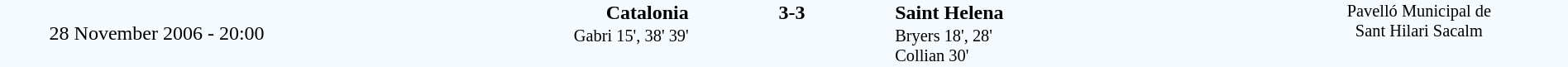<table style="width: 100%; background:#F5FAFF;" cellspacing="0">
<tr>
<td align=center rowspan=3 width=20%>28 November 2006 - 20:00</td>
</tr>
<tr>
<td width=24% align=right><strong>Catalonia</strong> </td>
<td align=center width=13%><strong>3-3</strong></td>
<td width=24%> <strong>Saint Helena</strong></td>
<td style=font-size:85% rowspan=3 valign=top align=center>Pavelló Municipal de <br>Sant Hilari Sacalm</td>
</tr>
<tr style=font-size:85%>
<td align=right valign=top>Gabri 15', 38' 39'</td>
<td></td>
<td valign=top>Bryers 18', 28'<br>Collian 30'</td>
</tr>
</table>
